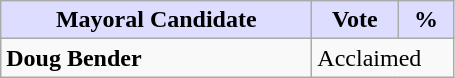<table class="wikitable">
<tr>
<th style="background:#ddf; width:200px;">Mayoral Candidate</th>
<th style="background:#ddf; width:50px;">Vote</th>
<th style="background:#ddf; width:30px;">%</th>
</tr>
<tr>
<td><strong>Doug Bender</strong></td>
<td colspan="2">Acclaimed</td>
</tr>
</table>
